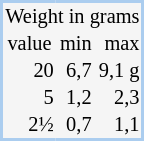<table Align=right style="text-align:right; border: 2px #abcdef solid; border-collapse: collapse; font-size: 85%; background: #f5f5f5;">
<tr>
<td colspan= 3>Weight in grams</td>
</tr>
<tr>
<td style="text-align:center;">value</td>
<td>min</td>
<td>max</td>
</tr>
<tr>
<td>20</td>
<td>6,7</td>
<td>9,1 g</td>
</tr>
<tr>
<td>5</td>
<td>1,2</td>
<td>2,3</td>
</tr>
<tr>
<td>2½</td>
<td>0,7</td>
<td>1,1</td>
</tr>
</table>
